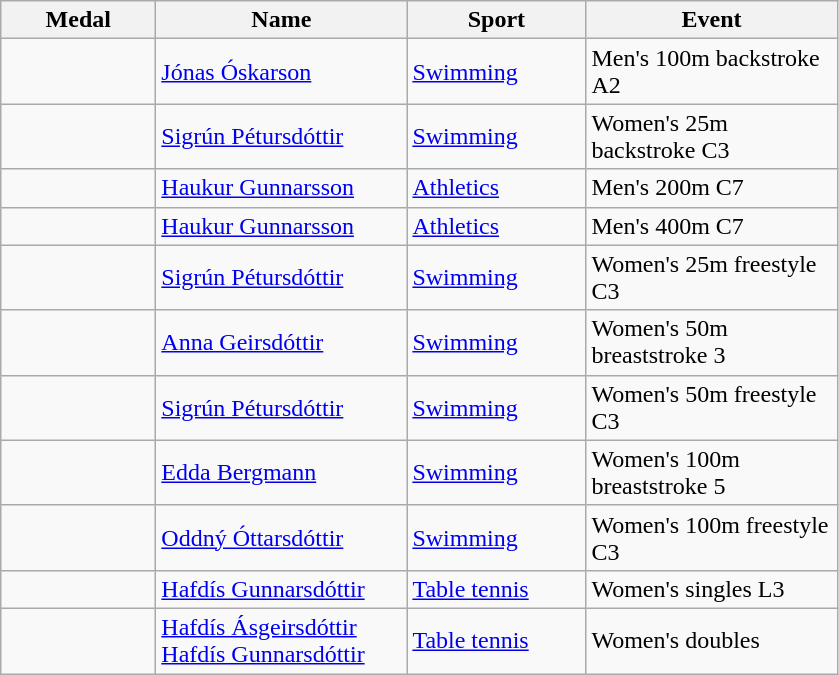<table class="wikitable">
<tr>
<th style="width:6em">Medal</th>
<th style="width:10em">Name</th>
<th style="width:7em">Sport</th>
<th style="width:10em">Event</th>
</tr>
<tr>
<td></td>
<td><a href='#'>Jónas Óskarson</a></td>
<td><a href='#'>Swimming</a></td>
<td>Men's 100m backstroke A2</td>
</tr>
<tr>
<td></td>
<td><a href='#'>Sigrún Pétursdóttir</a></td>
<td><a href='#'>Swimming</a></td>
<td>Women's 25m backstroke C3</td>
</tr>
<tr>
<td></td>
<td><a href='#'>Haukur Gunnarsson</a></td>
<td><a href='#'>Athletics</a></td>
<td>Men's 200m C7</td>
</tr>
<tr>
<td></td>
<td><a href='#'>Haukur Gunnarsson</a></td>
<td><a href='#'>Athletics</a></td>
<td>Men's 400m C7</td>
</tr>
<tr>
<td></td>
<td><a href='#'>Sigrún Pétursdóttir</a></td>
<td><a href='#'>Swimming</a></td>
<td>Women's 25m freestyle C3</td>
</tr>
<tr>
<td></td>
<td><a href='#'>Anna Geirsdóttir</a></td>
<td><a href='#'>Swimming</a></td>
<td>Women's 50m breaststroke 3</td>
</tr>
<tr>
<td></td>
<td><a href='#'>Sigrún Pétursdóttir</a></td>
<td><a href='#'>Swimming</a></td>
<td>Women's 50m freestyle C3</td>
</tr>
<tr>
<td></td>
<td><a href='#'>Edda Bergmann</a></td>
<td><a href='#'>Swimming</a></td>
<td>Women's 100m breaststroke 5</td>
</tr>
<tr>
<td></td>
<td><a href='#'>Oddný Óttarsdóttir</a></td>
<td><a href='#'>Swimming</a></td>
<td>Women's 100m freestyle C3</td>
</tr>
<tr>
<td></td>
<td><a href='#'>Hafdís Gunnarsdóttir</a></td>
<td><a href='#'>Table tennis</a></td>
<td>Women's singles L3</td>
</tr>
<tr>
<td></td>
<td><a href='#'>Hafdís Ásgeirsdóttir</a><br><a href='#'>Hafdís Gunnarsdóttir</a></td>
<td><a href='#'>Table tennis</a></td>
<td>Women's doubles</td>
</tr>
</table>
